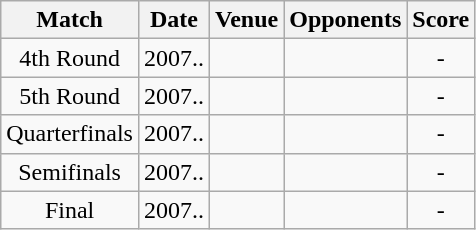<table class="wikitable" style="text-align:center;">
<tr>
<th>Match</th>
<th>Date</th>
<th>Venue</th>
<th>Opponents</th>
<th>Score</th>
</tr>
<tr>
<td>4th Round</td>
<td>2007..</td>
<td><a href='#'></a></td>
<td><a href='#'></a></td>
<td>-</td>
</tr>
<tr>
<td>5th Round</td>
<td>2007..</td>
<td><a href='#'></a></td>
<td><a href='#'></a></td>
<td>-</td>
</tr>
<tr>
<td>Quarterfinals</td>
<td>2007..</td>
<td><a href='#'></a></td>
<td><a href='#'></a></td>
<td>-</td>
</tr>
<tr>
<td>Semifinals</td>
<td>2007..</td>
<td><a href='#'></a></td>
<td><a href='#'></a></td>
<td>-</td>
</tr>
<tr>
<td>Final</td>
<td>2007..</td>
<td><a href='#'></a></td>
<td><a href='#'></a></td>
<td>-</td>
</tr>
</table>
